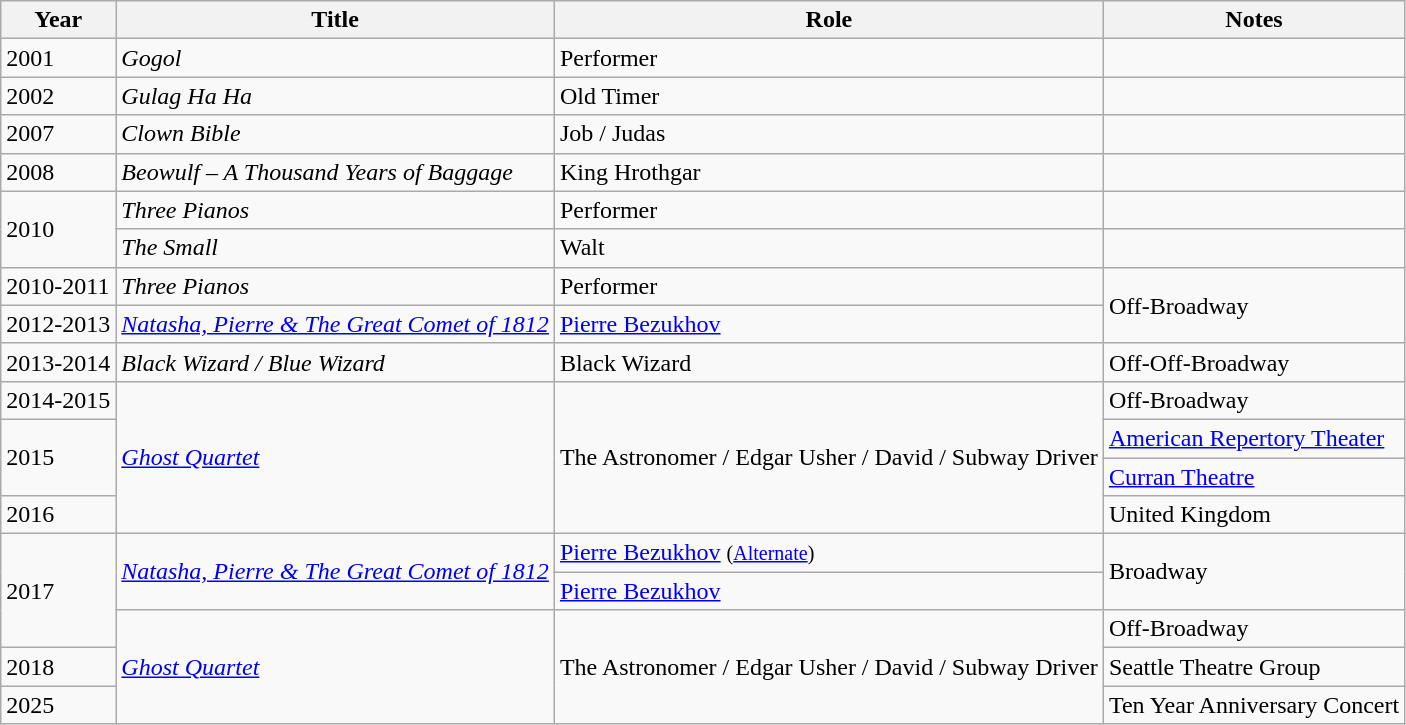<table class="wikitable sortable">
<tr>
<th>Year</th>
<th>Title</th>
<th>Role</th>
<th>Notes</th>
</tr>
<tr>
<td>2001</td>
<td><em>Gogol</em></td>
<td>Performer</td>
<td></td>
</tr>
<tr>
<td>2002</td>
<td><em>Gulag Ha Ha</em></td>
<td>Old Timer</td>
<td></td>
</tr>
<tr>
<td>2007</td>
<td><em>Clown Bible</em></td>
<td>Job / Judas</td>
<td></td>
</tr>
<tr>
<td>2008</td>
<td><em>Beowulf – A Thousand Years of Baggage</em></td>
<td>King Hrothgar</td>
<td></td>
</tr>
<tr>
<td rowspan=2>2010</td>
<td><em>Three Pianos</em></td>
<td>Performer</td>
<td></td>
</tr>
<tr>
<td><em>The Small</em></td>
<td>Walt</td>
<td></td>
</tr>
<tr>
<td>2010-2011</td>
<td><em>Three Pianos</em></td>
<td>Performer</td>
<td rowspan=2>Off-Broadway</td>
</tr>
<tr>
<td>2012-2013</td>
<td><em><a href='#'>Natasha, Pierre & The Great Comet of 1812</a></em></td>
<td><a href='#'>Pierre Bezukhov</a></td>
</tr>
<tr>
<td>2013-2014</td>
<td><em>Black Wizard / Blue Wizard</em></td>
<td>Black Wizard</td>
<td>Off-Off-Broadway</td>
</tr>
<tr>
<td>2014-2015</td>
<td rowspan=4><em><a href='#'>Ghost Quartet</a></em></td>
<td rowspan=4>The Astronomer / Edgar Usher / David / Subway Driver</td>
<td>Off-Broadway</td>
</tr>
<tr>
<td rowspan=2>2015</td>
<td><a href='#'>American Repertory Theater</a></td>
</tr>
<tr>
<td><a href='#'>Curran Theatre</a></td>
</tr>
<tr>
<td>2016</td>
<td>United Kingdom</td>
</tr>
<tr>
<td rowspan=3>2017</td>
<td rowspan=2><em><a href='#'>Natasha, Pierre & The Great Comet of 1812</a></em></td>
<td><a href='#'>Pierre Bezukhov</a> <small>(<a href='#'>Alternate</a>)</small></td>
<td rowspan=2>Broadway</td>
</tr>
<tr>
<td><a href='#'>Pierre Bezukhov</a></td>
</tr>
<tr>
<td rowspan=3><em><a href='#'>Ghost Quartet</a></em></td>
<td rowspan=3>The Astronomer / Edgar Usher / David / Subway Driver</td>
<td>Off-Broadway</td>
</tr>
<tr>
<td>2018</td>
<td>Seattle Theatre Group</td>
</tr>
<tr>
<td>2025</td>
<td>Ten Year Anniversary Concert</td>
</tr>
</table>
